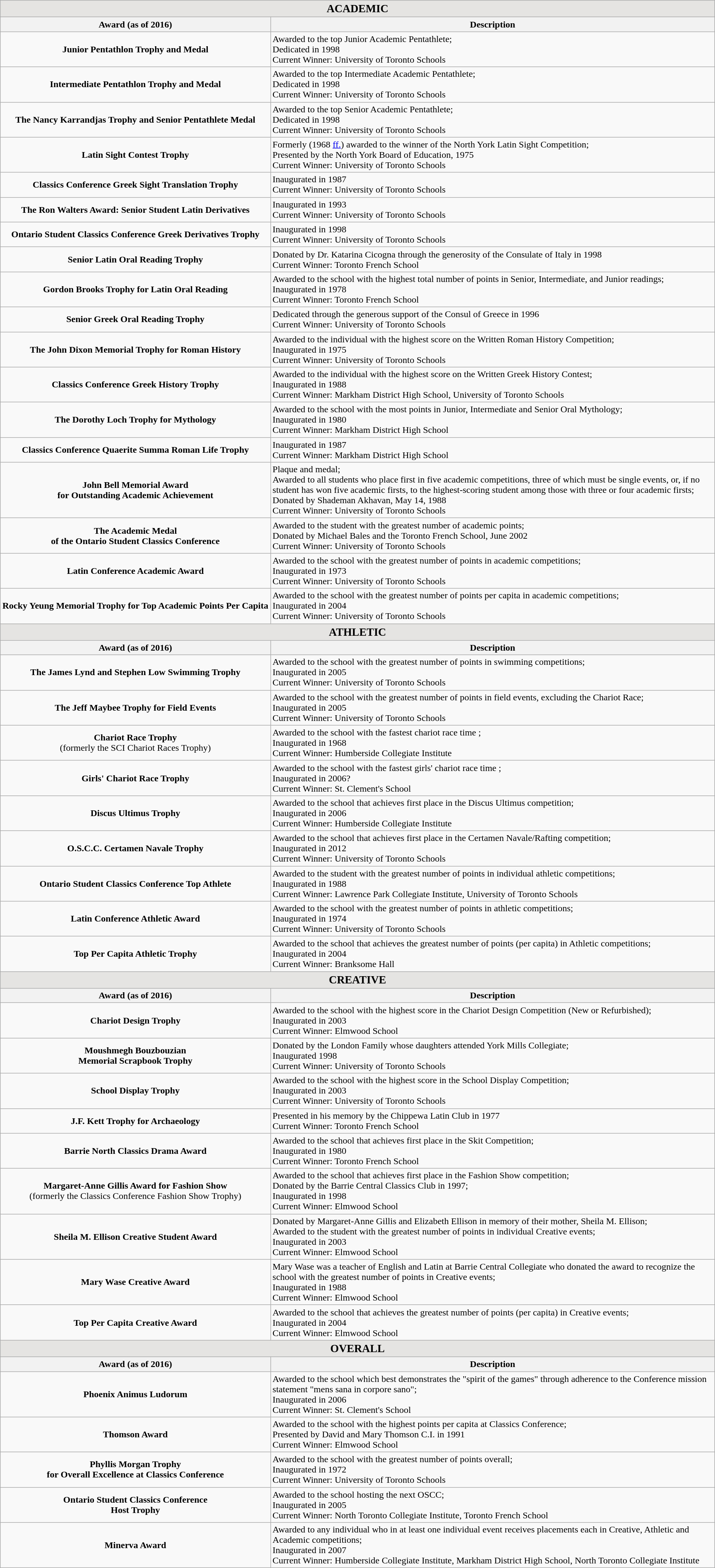<table class="wikitable">
<tr>
<td colspan="2" style="text-align:center;background:#E5E4E2"><strong><big>ACADEMIC</big></strong></td>
</tr>
<tr>
<th>Award (as of 2016)</th>
<th>Description</th>
</tr>
<tr>
<td align="center"><strong>Junior Pentathlon Trophy and Medal</strong></td>
<td align="left">Awarded to the top Junior Academic Pentathlete;<br>Dedicated in 1998<br>Current Winner: University of Toronto Schools</td>
</tr>
<tr>
<td align="center"><strong>Intermediate Pentathlon Trophy and Medal</strong></td>
<td align="left">Awarded to the top Intermediate Academic Pentathlete;<br>Dedicated in 1998<br>Current Winner: University of Toronto Schools</td>
</tr>
<tr>
<td align="center"><strong>The Nancy Karrandjas Trophy and Senior Pentathlete Medal</strong></td>
<td align="left">Awarded to the top Senior Academic Pentathlete;<br>Dedicated in 1998<br>Current Winner: University of Toronto Schools</td>
</tr>
<tr>
<td align="center"><strong>Latin Sight Contest Trophy</strong></td>
<td align="left">Formerly (1968 <a href='#'>ff.</a>) awarded to the winner of the North York Latin Sight Competition;<br>Presented by the North York Board of Education, 1975<br>Current Winner: University of Toronto Schools</td>
</tr>
<tr>
<td align="center"><strong>Classics Conference Greek Sight Translation Trophy</strong></td>
<td align="left">Inaugurated in 1987<br>Current Winner: University of Toronto Schools</td>
</tr>
<tr>
<td align="center"><strong>The Ron Walters Award: Senior Student Latin Derivatives</strong></td>
<td align="left">Inaugurated in 1993<br>Current Winner: University of Toronto Schools</td>
</tr>
<tr>
<td align="center"><strong>Ontario Student Classics Conference Greek Derivatives Trophy</strong></td>
<td align="left">Inaugurated in 1998<br>Current Winner: University of Toronto Schools</td>
</tr>
<tr>
<td align="center"><strong>Senior Latin Oral Reading Trophy</strong></td>
<td align="left">Donated by Dr. Katarina Cicogna through the generosity of the Consulate of Italy in 1998<br>Current Winner: Toronto French School</td>
</tr>
<tr>
<td align="center"><strong>Gordon Brooks Trophy for Latin Oral Reading</strong></td>
<td align="left">Awarded to the school with the highest total number of points in Senior, Intermediate, and Junior readings;<br>Inaugurated in 1978<br>Current Winner: Toronto French School</td>
</tr>
<tr>
<td align="center"><strong>Senior Greek Oral Reading Trophy</strong></td>
<td align="left">Dedicated through the generous support of the Consul of Greece in 1996<br>Current Winner: University of Toronto Schools</td>
</tr>
<tr>
<td align="center"><strong>The John Dixon Memorial Trophy for Roman History</strong></td>
<td align="left">Awarded to the individual with the highest score on the Written Roman History Competition;<br>Inaugurated in 1975<br>Current Winner: University of Toronto Schools</td>
</tr>
<tr>
<td align="center"><strong>Classics Conference Greek History Trophy</strong></td>
<td align="left">Awarded to the individual with the highest score on the Written Greek History Contest;<br>Inaugurated in 1988<br>Current Winner: Markham District High School, University of Toronto Schools</td>
</tr>
<tr>
<td align="center"><strong>The Dorothy Loch Trophy for Mythology</strong></td>
<td align="left">Awarded to the school with the most points in Junior, Intermediate and Senior Oral Mythology;<br>Inaugurated in 1980<br>Current Winner: Markham District High School</td>
</tr>
<tr>
<td align="center"><strong>Classics Conference Quaerite Summa Roman Life Trophy</strong></td>
<td align="left">Inaugurated in 1987<br>Current Winner: Markham District High School</td>
</tr>
<tr>
<td align="center"><strong>John Bell Memorial Award<br>for Outstanding Academic Achievement</strong></td>
<td align="left">Plaque and medal;<br>Awarded to all students who place first in five academic competitions, three of which must be single events, or, if no student has won five academic firsts, to the highest-scoring student among those with three or four academic firsts;<br>Donated by Shademan Akhavan, May 14, 1988<br>Current Winner: University of Toronto Schools</td>
</tr>
<tr>
<td align="center"><strong>The Academic Medal<br>of the Ontario Student Classics Conference</strong></td>
<td align="left">Awarded to the student with the greatest number of academic points;<br>Donated by Michael Bales and the Toronto French School, June 2002<br>Current Winner: University of Toronto Schools</td>
</tr>
<tr>
<td align="center"><strong>Latin Conference Academic Award</strong></td>
<td align="left">Awarded to the school with the greatest number of points in academic competitions;<br>Inaugurated in 1973<br>Current Winner: University of Toronto Schools</td>
</tr>
<tr>
<td align="center"><strong>Rocky Yeung Memorial Trophy for Top Academic Points Per Capita</strong></td>
<td align="left">Awarded to the school with the greatest number of points per capita in academic competitions;<br>Inaugurated in 2004<br>Current Winner: University of Toronto Schools</td>
</tr>
<tr>
<td colspan="2" style="text-align:center;background:#E5E4E2"><strong><big>ATHLETIC</big></strong></td>
</tr>
<tr>
<th>Award (as of 2016)</th>
<th>Description</th>
</tr>
<tr>
<td align="center"><strong>The James Lynd and Stephen Low Swimming Trophy</strong></td>
<td align="left">Awarded to the school with the greatest number of points in swimming competitions;<br>Inaugurated in 2005<br>Current Winner: University of Toronto Schools</td>
</tr>
<tr>
<td align="center"><strong>The Jeff Maybee Trophy for Field Events</strong></td>
<td align="left">Awarded to the school with the greatest number of points in field events, excluding the Chariot Race;<br>Inaugurated in 2005<br>Current Winner: University of Toronto Schools</td>
</tr>
<tr>
<td align="center"><strong>Chariot Race Trophy</strong><br>(formerly the SCI Chariot Races Trophy)</td>
<td align="left">Awarded to the school with the fastest chariot race time ;<br>Inaugurated in 1968<br>Current Winner: Humberside Collegiate Institute</td>
</tr>
<tr>
<td align="center"><strong>Girls' Chariot Race Trophy</strong><br></td>
<td align="left">Awarded to the school with the fastest girls' chariot race time ;<br>Inaugurated in 2006?<br>Current Winner: St. Clement's School</td>
</tr>
<tr>
<td align="center"><strong>Discus Ultimus Trophy</strong></td>
<td align="left">Awarded to the school that achieves first place in the Discus Ultimus competition;<br>Inaugurated in 2006<br>Current Winner: Humberside Collegiate Institute</td>
</tr>
<tr>
<td align="center"><strong>O.S.C.C. Certamen Navale Trophy</strong></td>
<td align="left">Awarded to the school that achieves first place in the Certamen Navale/Rafting competition;<br>Inaugurated in 2012<br>Current Winner: University of Toronto Schools</td>
</tr>
<tr>
<td align="center"><strong>Ontario Student Classics Conference Top Athlete</strong></td>
<td align="left">Awarded to the student with the greatest number of points in individual athletic competitions;<br>Inaugurated in 1988<br>Current Winner: Lawrence Park Collegiate Institute, University of Toronto Schools</td>
</tr>
<tr>
<td align="center"><strong>Latin Conference Athletic Award</strong></td>
<td align="left">Awarded to the school with the greatest number of points in athletic competitions;<br>Inaugurated in 1974<br>Current Winner: University of Toronto Schools</td>
</tr>
<tr>
<td align="center"><strong>Top Per Capita Athletic Trophy</strong></td>
<td align="left">Awarded to the school that achieves the greatest number of points (per capita) in Athletic competitions;<br>Inaugurated in 2004<br>Current Winner: Branksome Hall</td>
</tr>
<tr>
<td colspan="2" style="text-align:center;background:#E5E4E2"><strong><big>CREATIVE</big></strong></td>
</tr>
<tr>
<th>Award (as of 2016)</th>
<th>Description</th>
</tr>
<tr>
<td align="center"><strong>Chariot Design Trophy</strong></td>
<td align="left">Awarded to the school with the highest score in the Chariot Design Competition (New or Refurbished);<br>Inaugurated in 2003<br>Current Winner: Elmwood School</td>
</tr>
<tr>
<td align="center"><strong>Moushmegh Bouzbouzian<br>Memorial Scrapbook Trophy</strong></td>
<td align="left">Donated by the London Family whose daughters attended York Mills Collegiate;<br>Inaugurated 1998<br>Current Winner: University of Toronto Schools</td>
</tr>
<tr>
<td align="center"><strong>School Display Trophy</strong></td>
<td align="left">Awarded to the school with the highest score in the School Display Competition;<br>Inaugurated in 2003<br>Current Winner: University of Toronto Schools</td>
</tr>
<tr>
<td align="center"><strong>J.F. Kett Trophy for Archaeology</strong></td>
<td align="left">Presented in his memory by the Chippewa Latin Club in 1977<br>Current Winner: Toronto French School</td>
</tr>
<tr>
<td align="center"><strong>Barrie North Classics Drama Award</strong></td>
<td align="left">Awarded to the school that achieves first place in the Skit Competition;<br>Inaugurated in 1980<br>Current Winner: Toronto French School</td>
</tr>
<tr>
<td align="center"><strong>Margaret-Anne Gillis Award for Fashion Show</strong><br>(formerly the Classics Conference Fashion Show Trophy)</td>
<td align="left">Awarded to the school that achieves first place in the Fashion Show competition;<br>Donated by the Barrie Central Classics Club in 1997;<br>Inaugurated in 1998<br>Current Winner: Elmwood School</td>
</tr>
<tr>
<td align="center"><strong>Sheila M. Ellison Creative Student Award</strong></td>
<td align="left">Donated by Margaret-Anne Gillis and Elizabeth Ellison in memory of their mother, Sheila M. Ellison;<br>Awarded to the student with the greatest number of points in individual Creative events;<br>Inaugurated in 2003<br>Current Winner: Elmwood School</td>
</tr>
<tr>
<td align="center"><strong>Mary Wase Creative Award</strong></td>
<td align="left">Mary Wase was a teacher of English and Latin at Barrie Central Collegiate who donated the award to recognize the school with the greatest number of points in Creative events;<br>Inaugurated in 1988<br>Current Winner: Elmwood School</td>
</tr>
<tr>
<td align="center"><strong>Top Per Capita Creative Award</strong></td>
<td align="left">Awarded to the school that achieves the greatest number of points (per capita) in Creative events;<br>Inaugurated in 2004<br>Current Winner: Elmwood School</td>
</tr>
<tr>
<td colspan="2" style="text-align:center;background:#E5E4E2"><strong><big>OVERALL</big></strong></td>
</tr>
<tr>
<th>Award (as of 2016)</th>
<th>Description</th>
</tr>
<tr>
<td align="center"><strong>Phoenix Animus Ludorum</strong></td>
<td align="left">Awarded to the school which best demonstrates the "spirit of the games" through adherence to the Conference mission statement "mens sana in corpore sano";<br>Inaugurated in 2006<br>Current Winner: St. Clement's School</td>
</tr>
<tr>
<td align="center"><strong>Thomson Award</strong></td>
<td align="left">Awarded to the school with the highest points per capita at Classics Conference;<br>Presented by David and Mary Thomson C.I. in 1991<br>Current Winner: Elmwood School</td>
</tr>
<tr>
<td align="center"><strong>Phyllis Morgan Trophy<br>for Overall Excellence at Classics Conference</strong></td>
<td align="left">Awarded to the school with the greatest number of points overall;<br>Inaugurated in 1972<br>Current Winner: University of Toronto Schools</td>
</tr>
<tr>
<td align="center"><strong>Ontario Student Classics Conference<br>Host Trophy</strong></td>
<td align="left">Awarded to the school hosting the next OSCC;<br>Inaugurated in 2005<br>Current Winner: North Toronto Collegiate Institute, Toronto French School</td>
</tr>
<tr>
<td align="center"><strong>Minerva Award</strong></td>
<td align="left">Awarded to any individual who in at least one individual event receives placements each in Creative, Athletic and Academic competitions;<br>Inaugurated in 2007<br>Current Winner: Humberside Collegiate Institute, Markham District High School, North Toronto Collegiate Institute</td>
</tr>
</table>
